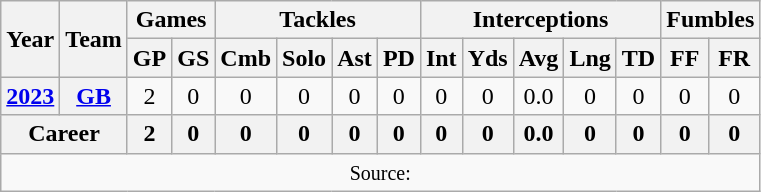<table class="wikitable" style="text-align: center;">
<tr>
<th rowspan="2">Year</th>
<th rowspan="2">Team</th>
<th colspan="2">Games</th>
<th colspan="4">Tackles</th>
<th colspan="5">Interceptions</th>
<th colspan="2">Fumbles</th>
</tr>
<tr>
<th>GP</th>
<th>GS</th>
<th>Cmb</th>
<th>Solo</th>
<th>Ast</th>
<th>PD</th>
<th>Int</th>
<th>Yds</th>
<th>Avg</th>
<th>Lng</th>
<th>TD</th>
<th>FF</th>
<th>FR</th>
</tr>
<tr>
<th><a href='#'>2023</a></th>
<th><a href='#'>GB</a></th>
<td>2</td>
<td>0</td>
<td>0</td>
<td>0</td>
<td>0</td>
<td>0</td>
<td>0</td>
<td>0</td>
<td>0.0</td>
<td>0</td>
<td>0</td>
<td>0</td>
<td>0</td>
</tr>
<tr>
<th colspan="2">Career</th>
<th>2</th>
<th>0</th>
<th>0</th>
<th>0</th>
<th>0</th>
<th>0</th>
<th>0</th>
<th>0</th>
<th>0.0</th>
<th>0</th>
<th>0</th>
<th>0</th>
<th>0</th>
</tr>
<tr>
<td colspan="15"><small>Source: </small></td>
</tr>
</table>
